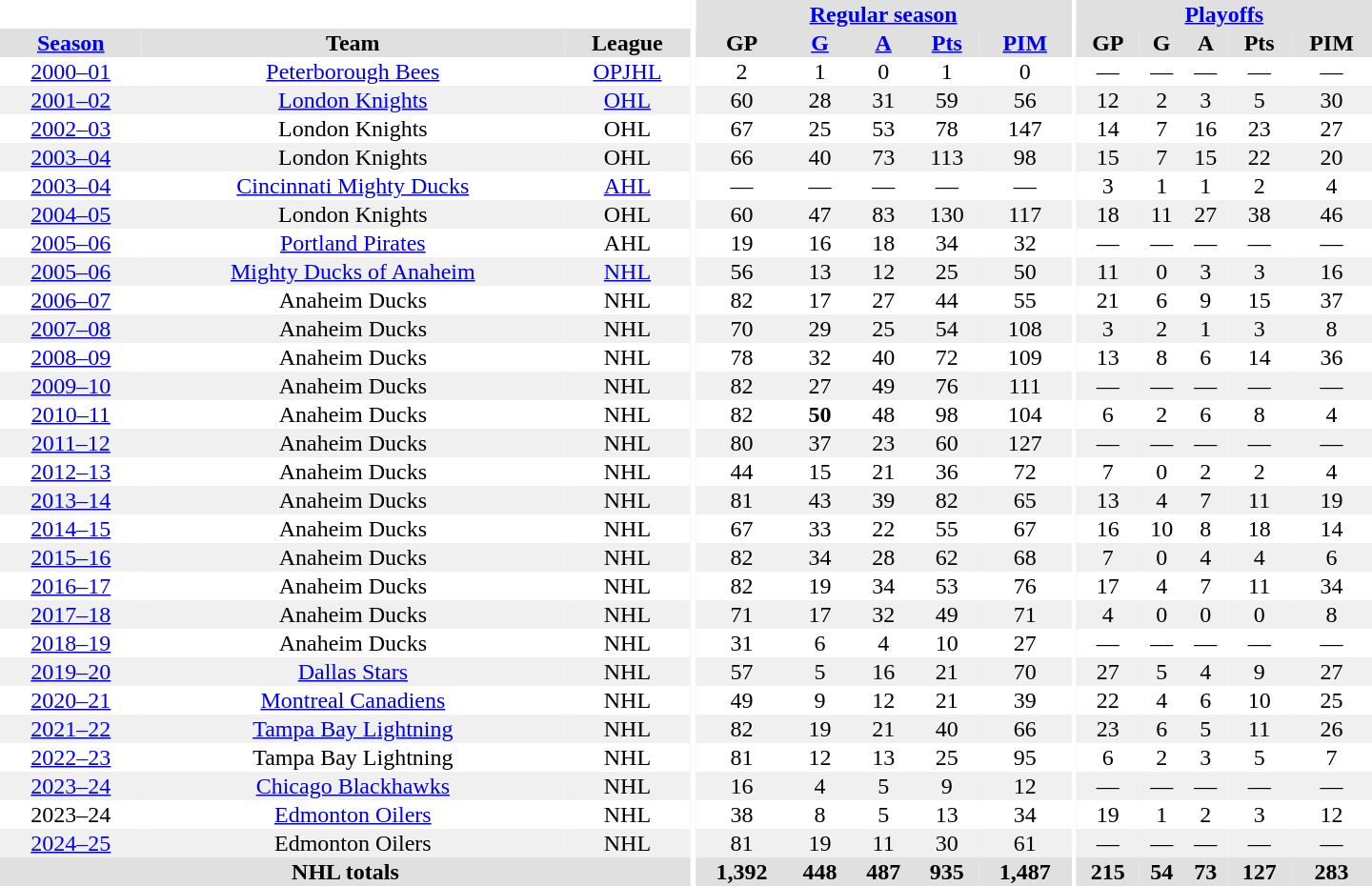<table border="0" cellpadding="1" cellspacing="0" style="text-align:center; width:60em;">
<tr bgcolor="#e0e0e0">
<th colspan="3" bgcolor="#ffffff"></th>
<th rowspan="100" bgcolor="#ffffff"></th>
<th colspan="5"><a href='#'>Regular season</a></th>
<th rowspan="100" bgcolor="#ffffff"></th>
<th colspan="5"><a href='#'>Playoffs</a></th>
</tr>
<tr bgcolor="#e0e0e0">
<th><a href='#'>Season</a></th>
<th>Team</th>
<th>League</th>
<th>GP</th>
<th><a href='#'>G</a></th>
<th><a href='#'>A</a></th>
<th><a href='#'>Pts</a></th>
<th><a href='#'>PIM</a></th>
<th>GP</th>
<th>G</th>
<th>A</th>
<th>Pts</th>
<th>PIM</th>
</tr>
<tr>
<td><a href='#'>2000–01</a></td>
<td><a href='#'>Peterborough Bees</a></td>
<td><a href='#'>OPJHL</a></td>
<td>2</td>
<td>1</td>
<td>0</td>
<td>1</td>
<td>0</td>
<td>—</td>
<td>—</td>
<td>—</td>
<td>—</td>
<td>—</td>
</tr>
<tr bgcolor="#f0f0f0">
<td><a href='#'>2001–02</a></td>
<td><a href='#'>London Knights</a></td>
<td><a href='#'>OHL</a></td>
<td>60</td>
<td>28</td>
<td>31</td>
<td>59</td>
<td>56</td>
<td>12</td>
<td>2</td>
<td>3</td>
<td>5</td>
<td>30</td>
</tr>
<tr>
<td><a href='#'>2002–03</a></td>
<td>London Knights</td>
<td>OHL</td>
<td>67</td>
<td>25</td>
<td>53</td>
<td>78</td>
<td>147</td>
<td>14</td>
<td>7</td>
<td>16</td>
<td>23</td>
<td>27</td>
</tr>
<tr bgcolor="#f0f0f0">
<td><a href='#'>2003–04</a></td>
<td>London Knights</td>
<td>OHL</td>
<td>66</td>
<td>40</td>
<td>73</td>
<td>113</td>
<td>98</td>
<td>15</td>
<td>7</td>
<td>15</td>
<td>22</td>
<td>20</td>
</tr>
<tr>
<td><a href='#'>2003–04</a></td>
<td><a href='#'>Cincinnati Mighty Ducks</a></td>
<td><a href='#'>AHL</a></td>
<td>—</td>
<td>—</td>
<td>—</td>
<td>—</td>
<td>—</td>
<td>3</td>
<td>1</td>
<td>1</td>
<td>2</td>
<td>4</td>
</tr>
<tr bgcolor="#f0f0f0">
<td><a href='#'>2004–05</a></td>
<td>London Knights</td>
<td>OHL</td>
<td>60</td>
<td>47</td>
<td>83</td>
<td>130</td>
<td>117</td>
<td>18</td>
<td>11</td>
<td>27</td>
<td>38</td>
<td>46</td>
</tr>
<tr>
<td><a href='#'>2005–06</a></td>
<td><a href='#'>Portland Pirates</a></td>
<td>AHL</td>
<td>19</td>
<td>16</td>
<td>18</td>
<td>34</td>
<td>32</td>
<td>—</td>
<td>—</td>
<td>—</td>
<td>—</td>
<td>—</td>
</tr>
<tr bgcolor="#f0f0f0">
<td><a href='#'>2005–06</a></td>
<td><a href='#'>Mighty Ducks of Anaheim</a></td>
<td><a href='#'>NHL</a></td>
<td>56</td>
<td>13</td>
<td>12</td>
<td>25</td>
<td>50</td>
<td>11</td>
<td>0</td>
<td>3</td>
<td>3</td>
<td>16</td>
</tr>
<tr>
<td><a href='#'>2006–07</a></td>
<td>Anaheim Ducks</td>
<td>NHL</td>
<td>82</td>
<td>17</td>
<td>27</td>
<td>44</td>
<td>55</td>
<td>21</td>
<td>6</td>
<td>9</td>
<td>15</td>
<td>37</td>
</tr>
<tr bgcolor="#f0f0f0">
<td><a href='#'>2007–08</a></td>
<td>Anaheim Ducks</td>
<td>NHL</td>
<td>70</td>
<td>29</td>
<td>25</td>
<td>54</td>
<td>108</td>
<td>3</td>
<td>2</td>
<td>1</td>
<td>3</td>
<td>8</td>
</tr>
<tr>
<td><a href='#'>2008–09</a></td>
<td>Anaheim Ducks</td>
<td>NHL</td>
<td>78</td>
<td>32</td>
<td>40</td>
<td>72</td>
<td>109</td>
<td>13</td>
<td>8</td>
<td>6</td>
<td>14</td>
<td>36</td>
</tr>
<tr bgcolor="#f0f0f0">
<td><a href='#'>2009–10</a></td>
<td>Anaheim Ducks</td>
<td>NHL</td>
<td>82</td>
<td>27</td>
<td>49</td>
<td>76</td>
<td>111</td>
<td>—</td>
<td>—</td>
<td>—</td>
<td>—</td>
<td>—</td>
</tr>
<tr>
<td><a href='#'>2010–11</a></td>
<td>Anaheim Ducks</td>
<td>NHL</td>
<td>82</td>
<td><strong>50</strong></td>
<td>48</td>
<td>98</td>
<td>104</td>
<td>6</td>
<td>2</td>
<td>6</td>
<td>8</td>
<td>4</td>
</tr>
<tr bgcolor="#f0f0f0">
<td><a href='#'>2011–12</a></td>
<td>Anaheim Ducks</td>
<td>NHL</td>
<td>80</td>
<td>37</td>
<td>23</td>
<td>60</td>
<td>127</td>
<td>—</td>
<td>—</td>
<td>—</td>
<td>—</td>
<td>—</td>
</tr>
<tr>
<td><a href='#'>2012–13</a></td>
<td>Anaheim Ducks</td>
<td>NHL</td>
<td>44</td>
<td>15</td>
<td>21</td>
<td>36</td>
<td>72</td>
<td>7</td>
<td>0</td>
<td>2</td>
<td>2</td>
<td>4</td>
</tr>
<tr bgcolor="#f0f0f0">
<td><a href='#'>2013–14</a></td>
<td>Anaheim Ducks</td>
<td>NHL</td>
<td>81</td>
<td>43</td>
<td>39</td>
<td>82</td>
<td>65</td>
<td>13</td>
<td>4</td>
<td>7</td>
<td>11</td>
<td>19</td>
</tr>
<tr>
<td><a href='#'>2014–15</a></td>
<td>Anaheim Ducks</td>
<td>NHL</td>
<td>67</td>
<td>33</td>
<td>22</td>
<td>55</td>
<td>67</td>
<td>16</td>
<td>10</td>
<td>8</td>
<td>18</td>
<td>14</td>
</tr>
<tr bgcolor="#f0f0f0">
<td><a href='#'>2015–16</a></td>
<td>Anaheim Ducks</td>
<td>NHL</td>
<td>82</td>
<td>34</td>
<td>28</td>
<td>62</td>
<td>68</td>
<td>7</td>
<td>0</td>
<td>4</td>
<td>4</td>
<td>6</td>
</tr>
<tr>
<td><a href='#'>2016–17</a></td>
<td>Anaheim Ducks</td>
<td>NHL</td>
<td>82</td>
<td>19</td>
<td>34</td>
<td>53</td>
<td>76</td>
<td>17</td>
<td>4</td>
<td>7</td>
<td>11</td>
<td>34</td>
</tr>
<tr bgcolor="#f0f0f0">
<td><a href='#'>2017–18</a></td>
<td>Anaheim Ducks</td>
<td>NHL</td>
<td>71</td>
<td>17</td>
<td>32</td>
<td>49</td>
<td>71</td>
<td>4</td>
<td>0</td>
<td>0</td>
<td>0</td>
<td>8</td>
</tr>
<tr>
<td><a href='#'>2018–19</a></td>
<td>Anaheim Ducks</td>
<td>NHL</td>
<td>31</td>
<td>6</td>
<td>4</td>
<td>10</td>
<td>27</td>
<td>—</td>
<td>—</td>
<td>—</td>
<td>—</td>
<td>—</td>
</tr>
<tr bgcolor="#f0f0f0">
<td><a href='#'>2019–20</a></td>
<td><a href='#'>Dallas Stars</a></td>
<td>NHL</td>
<td>57</td>
<td>5</td>
<td>16</td>
<td>21</td>
<td>70</td>
<td>27</td>
<td>5</td>
<td>4</td>
<td>9</td>
<td>27</td>
</tr>
<tr>
<td><a href='#'>2020–21</a></td>
<td><a href='#'>Montreal Canadiens</a></td>
<td>NHL</td>
<td>49</td>
<td>9</td>
<td>12</td>
<td>21</td>
<td>39</td>
<td>22</td>
<td>4</td>
<td>6</td>
<td>10</td>
<td>25</td>
</tr>
<tr bgcolor="#f0f0f0">
<td><a href='#'>2021–22</a></td>
<td><a href='#'>Tampa Bay Lightning</a></td>
<td>NHL</td>
<td>82</td>
<td>19</td>
<td>21</td>
<td>40</td>
<td>66</td>
<td>23</td>
<td>6</td>
<td>5</td>
<td>11</td>
<td>26</td>
</tr>
<tr>
<td><a href='#'>2022–23</a></td>
<td>Tampa Bay Lightning</td>
<td>NHL</td>
<td>81</td>
<td>12</td>
<td>13</td>
<td>25</td>
<td>95</td>
<td>6</td>
<td>2</td>
<td>3</td>
<td>5</td>
<td>7</td>
</tr>
<tr>
</tr>
<tr bgcolor="#f0f0f0">
<td><a href='#'>2023–24</a></td>
<td><a href='#'>Chicago Blackhawks</a></td>
<td>NHL</td>
<td>16</td>
<td>4</td>
<td>5</td>
<td>9</td>
<td>12</td>
<td>—</td>
<td>—</td>
<td>—</td>
<td>—</td>
<td>—</td>
</tr>
<tr>
<td>2023–24</td>
<td><a href='#'>Edmonton Oilers</a></td>
<td>NHL</td>
<td>38</td>
<td>8</td>
<td>5</td>
<td>13</td>
<td>34</td>
<td>19</td>
<td>1</td>
<td>2</td>
<td>3</td>
<td>12</td>
</tr>
<tr>
</tr>
<tr bgcolor="#f0f0f0">
<td><a href='#'>2024–25</a></td>
<td>Edmonton Oilers</td>
<td>NHL</td>
<td>81</td>
<td>19</td>
<td>11</td>
<td>30</td>
<td>61</td>
<td>—</td>
<td>—</td>
<td>—</td>
<td>—</td>
<td>—</td>
</tr>
<tr bgcolor="#e0e0e0">
<th colspan="3">NHL totals</th>
<th>1,392</th>
<th>448</th>
<th>487</th>
<th>935</th>
<th>1,487</th>
<th>215</th>
<th>54</th>
<th>73</th>
<th>127</th>
<th>283</th>
</tr>
</table>
